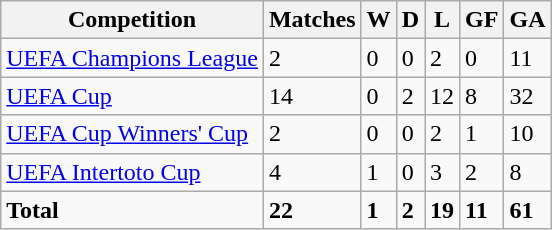<table class="wikitable" align="center">
<tr>
<th>Competition</th>
<th>Matches</th>
<th>W</th>
<th>D</th>
<th>L</th>
<th>GF</th>
<th>GA</th>
</tr>
<tr>
<td><a href='#'>UEFA Champions League</a></td>
<td>2</td>
<td>0</td>
<td>0</td>
<td>2</td>
<td>0</td>
<td>11</td>
</tr>
<tr>
<td><a href='#'>UEFA Cup</a></td>
<td>14</td>
<td>0</td>
<td>2</td>
<td>12</td>
<td>8</td>
<td>32</td>
</tr>
<tr>
<td><a href='#'>UEFA Cup Winners' Cup</a></td>
<td>2</td>
<td>0</td>
<td>0</td>
<td>2</td>
<td>1</td>
<td>10</td>
</tr>
<tr>
<td><a href='#'>UEFA Intertoto Cup</a></td>
<td>4</td>
<td>1</td>
<td>0</td>
<td>3</td>
<td>2</td>
<td>8</td>
</tr>
<tr>
<td><strong>Total</strong></td>
<td><strong>22</strong></td>
<td><strong>1</strong></td>
<td><strong>2</strong></td>
<td><strong>19</strong></td>
<td><strong>11</strong></td>
<td><strong>61</strong></td>
</tr>
</table>
